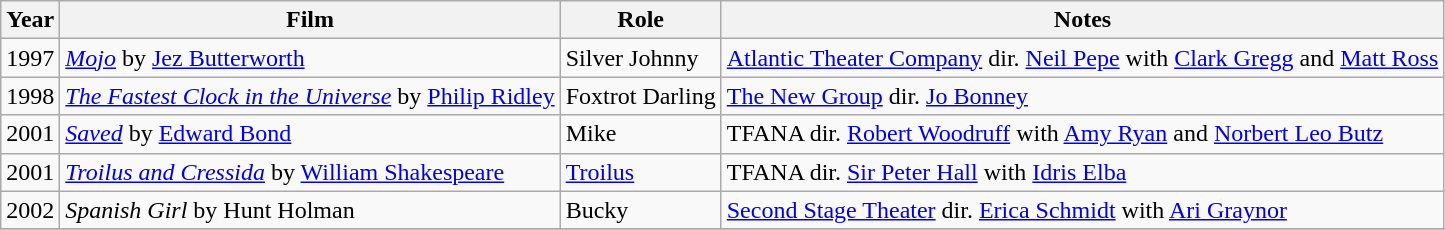<table class="wikitable">
<tr>
<th>Year</th>
<th>Film</th>
<th>Role</th>
<th>Notes</th>
</tr>
<tr>
<td>1997</td>
<td><em><a href='#'>Mojo</a></em> by <a href='#'>Jez Butterworth</a></td>
<td>Silver Johnny</td>
<td><a href='#'>Atlantic Theater Company</a> dir. <a href='#'>Neil Pepe</a> with <a href='#'>Clark Gregg</a> and <a href='#'>Matt Ross</a></td>
</tr>
<tr>
<td>1998</td>
<td><em><a href='#'>The Fastest Clock in the Universe</a></em> by <a href='#'>Philip Ridley</a></td>
<td>Foxtrot Darling</td>
<td><a href='#'>The New Group</a> dir. <a href='#'>Jo Bonney</a></td>
</tr>
<tr>
<td>2001</td>
<td><em><a href='#'>Saved</a></em> by <a href='#'>Edward Bond</a></td>
<td>Mike</td>
<td>TFANA dir. <a href='#'>Robert Woodruff</a> with <a href='#'>Amy Ryan</a> and <a href='#'>Norbert Leo Butz</a></td>
</tr>
<tr>
<td>2001</td>
<td><em><a href='#'>Troilus and Cressida</a></em> by <a href='#'>William Shakespeare</a></td>
<td><a href='#'>Troilus</a></td>
<td>TFANA dir. <a href='#'>Sir Peter Hall</a> with <a href='#'>Idris Elba</a></td>
</tr>
<tr>
<td>2002</td>
<td><em>Spanish Girl</em> by Hunt Holman</td>
<td>Bucky</td>
<td><a href='#'>Second Stage Theater</a> dir. <a href='#'>Erica Schmidt</a> with <a href='#'>Ari Graynor</a></td>
</tr>
<tr>
</tr>
</table>
